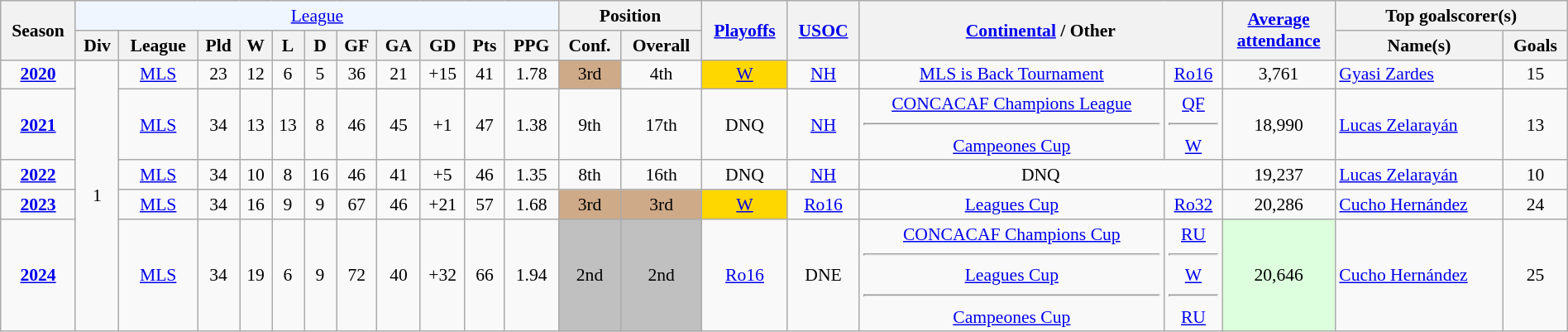<table class="wikitable" width=100% style="font-size:90%; text-align:center;">
<tr style="background:#f0f6ff;">
<th rowspan=2>Season</th>
<td colspan="11"><a href='#'>League</a></td>
<th colspan="2">Position</th>
<th rowspan=2><a href='#'>Playoffs</a></th>
<th rowspan=2><a href='#'>USOC</a></th>
<th rowspan=2 colspan=2><a href='#'>Continental</a> / Other</th>
<th rowspan=2><a href='#'>Average <br> attendance</a></th>
<th colspan=2>Top goalscorer(s)</th>
</tr>
<tr>
<th>Div</th>
<th>League</th>
<th>Pld</th>
<th>W</th>
<th>L</th>
<th>D</th>
<th>GF</th>
<th>GA</th>
<th>GD</th>
<th>Pts</th>
<th>PPG</th>
<th>Conf.</th>
<th>Overall</th>
<th>Name(s)</th>
<th>Goals</th>
</tr>
<tr>
<td><strong><a href='#'>2020</a></strong></td>
<td rowspan="5">1</td>
<td><a href='#'>MLS</a></td>
<td>23</td>
<td>12</td>
<td>6</td>
<td>5</td>
<td>36</td>
<td>21</td>
<td>+15</td>
<td>41</td>
<td>1.78</td>
<td bgcolor=CFAA88>3rd</td>
<td>4th</td>
<td bgcolor=gold><a href='#'>W</a></td>
<td><a href='#'>NH</a></td>
<td><a href='#'>MLS is Back Tournament</a></td>
<td><a href='#'>Ro16</a></td>
<td>3,761</td>
<td align="left"> <a href='#'>Gyasi Zardes</a></td>
<td>15</td>
</tr>
<tr>
<td><strong><a href='#'>2021</a></strong></td>
<td><a href='#'>MLS</a></td>
<td>34</td>
<td>13</td>
<td>13</td>
<td>8</td>
<td>46</td>
<td>45</td>
<td>+1</td>
<td>47</td>
<td>1.38</td>
<td>9th</td>
<td>17th</td>
<td>DNQ</td>
<td><a href='#'>NH</a></td>
<td><a href='#'>CONCACAF Champions League</a> <hr> <div><a href='#'>Campeones Cup</a></div></td>
<td><a href='#'>QF</a> <hr> <div><a href='#'>W</a></div></td>
<td>18,990</td>
<td align="left"> <a href='#'>Lucas Zelarayán</a></td>
<td>13</td>
</tr>
<tr>
<td><a href='#'><strong>2022</strong></a></td>
<td><a href='#'>MLS</a></td>
<td>34</td>
<td>10</td>
<td>8</td>
<td>16</td>
<td>46</td>
<td>41</td>
<td>+5</td>
<td>46</td>
<td>1.35</td>
<td>8th</td>
<td>16th</td>
<td>DNQ</td>
<td><a href='#'>NH</a></td>
<td colspan=2>DNQ</td>
<td>19,237</td>
<td align="left"> <a href='#'>Lucas Zelarayán</a></td>
<td>10</td>
</tr>
<tr>
<td><strong><a href='#'>2023</a></strong></td>
<td><a href='#'>MLS</a></td>
<td>34</td>
<td>16</td>
<td>9</td>
<td>9</td>
<td>67</td>
<td>46</td>
<td>+21</td>
<td>57</td>
<td>1.68</td>
<td bgcolor=CFAA88>3rd</td>
<td bgcolor=CFAA88>3rd</td>
<td bgcolor=gold><a href='#'>W</a></td>
<td><a href='#'>Ro16</a></td>
<td><a href='#'>Leagues Cup</a></td>
<td><a href='#'>Ro32</a></td>
<td>20,286</td>
<td align="left"> <a href='#'>Cucho Hernández</a></td>
<td>24</td>
</tr>
<tr>
<td><strong><a href='#'>2024</a></strong></td>
<td><a href='#'>MLS</a></td>
<td>34</td>
<td>19</td>
<td>6</td>
<td>9</td>
<td>72</td>
<td>40</td>
<td>+32</td>
<td>66</td>
<td>1.94</td>
<td bgcolor=silver>2nd</td>
<td bgcolor=silver>2nd</td>
<td><a href='#'>Ro16</a></td>
<td>DNE</td>
<td><div><a href='#'>CONCACAF Champions Cup</a> </div>  <hr> <div><a href='#'>Leagues Cup</a></div>  <hr> <div><a href='#'>Campeones Cup</a></div></td>
<td><div><a href='#'>RU</a> </div>  <hr> <div><a href='#'>W</a></div>  <hr><div><a href='#'>RU</a></div></td>
<td style="background:#dfd;">20,646</td>
<td align="left"> <a href='#'>Cucho Hernández</a></td>
<td>25</td>
</tr>
</table>
